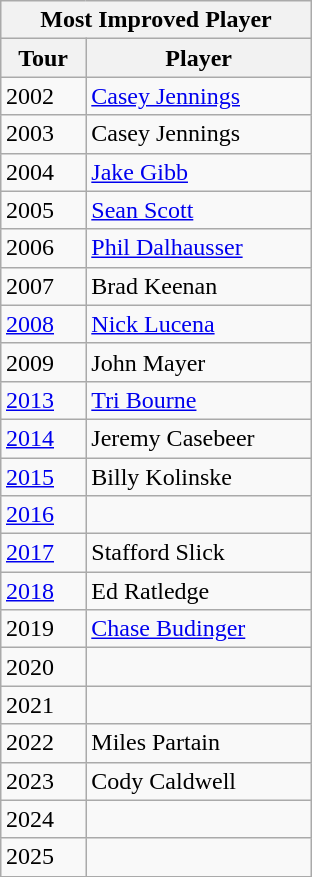<table class="wikitable" style="margin:0.5em auto;width=480;font-size:100%">
<tr>
<th width=200 colspan=2>Most Improved Player</th>
</tr>
<tr>
<th width=30>Tour</th>
<th width=100>Player</th>
</tr>
<tr>
<td>2002</td>
<td><a href='#'>Casey Jennings</a></td>
</tr>
<tr>
<td>2003</td>
<td>Casey Jennings</td>
</tr>
<tr>
<td>2004</td>
<td><a href='#'>Jake Gibb</a></td>
</tr>
<tr>
<td>2005</td>
<td><a href='#'>Sean Scott</a></td>
</tr>
<tr>
<td>2006</td>
<td><a href='#'>Phil Dalhausser</a></td>
</tr>
<tr>
<td>2007</td>
<td>Brad Keenan</td>
</tr>
<tr>
<td><a href='#'>2008</a></td>
<td><a href='#'>Nick Lucena</a></td>
</tr>
<tr>
<td>2009</td>
<td>John Mayer</td>
</tr>
<tr>
<td><a href='#'>2013</a></td>
<td><a href='#'>Tri Bourne</a></td>
</tr>
<tr>
<td><a href='#'>2014</a></td>
<td>Jeremy Casebeer</td>
</tr>
<tr>
<td><a href='#'>2015</a></td>
<td>Billy Kolinske</td>
</tr>
<tr>
<td><a href='#'>2016</a></td>
<td></td>
</tr>
<tr>
<td><a href='#'>2017</a></td>
<td>Stafford Slick</td>
</tr>
<tr>
<td><a href='#'>2018</a></td>
<td>Ed Ratledge</td>
</tr>
<tr>
<td 2019 AVP Pro Beach Volleyball Tour>2019</td>
<td><a href='#'>Chase Budinger</a></td>
</tr>
<tr>
<td>2020</td>
<td></td>
</tr>
<tr>
<td>2021</td>
<td></td>
</tr>
<tr>
<td>2022</td>
<td>Miles Partain</td>
</tr>
<tr>
<td>2023</td>
<td>Cody Caldwell</td>
</tr>
<tr>
<td>2024</td>
<td></td>
</tr>
<tr>
<td>2025</td>
<td></td>
</tr>
</table>
